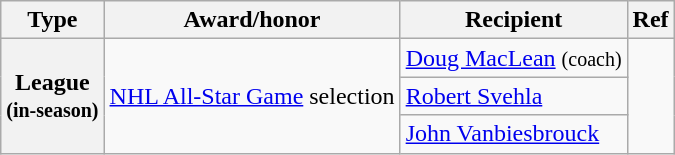<table class="wikitable">
<tr>
<th scope="col">Type</th>
<th scope="col">Award/honor</th>
<th scope="col">Recipient</th>
<th scope="col">Ref</th>
</tr>
<tr>
<th scope="row" rowspan=3>League<br><small>(in-season)</small></th>
<td rowspan=3><a href='#'>NHL All-Star Game</a> selection</td>
<td><a href='#'>Doug MacLean</a> <small>(coach)</small></td>
<td rowspan=3></td>
</tr>
<tr>
<td><a href='#'>Robert Svehla</a></td>
</tr>
<tr>
<td><a href='#'>John Vanbiesbrouck</a></td>
</tr>
</table>
